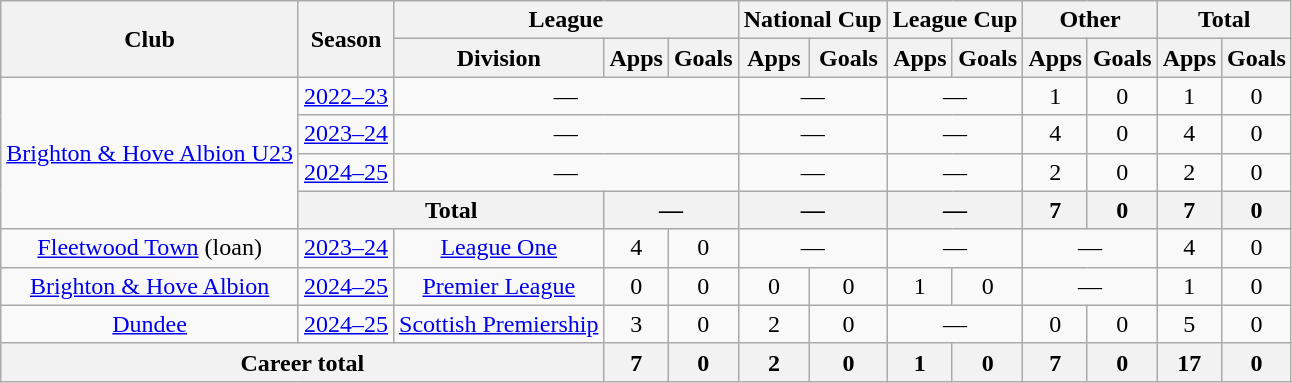<table class="wikitable" style="text-align: center;">
<tr>
<th rowspan=2>Club</th>
<th rowspan=2>Season</th>
<th colspan=3>League</th>
<th colspan=2>National Cup</th>
<th colspan=2>League Cup</th>
<th colspan=2>Other</th>
<th colspan=2>Total</th>
</tr>
<tr>
<th>Division</th>
<th>Apps</th>
<th>Goals</th>
<th>Apps</th>
<th>Goals</th>
<th>Apps</th>
<th>Goals</th>
<th>Apps</th>
<th>Goals</th>
<th>Apps</th>
<th>Goals</th>
</tr>
<tr>
<td rowspan=4><a href='#'>Brighton & Hove Albion U23</a></td>
<td><a href='#'>2022–23</a></td>
<td colspan=3>—</td>
<td colspan=2>—</td>
<td colspan=2>—</td>
<td>1</td>
<td>0</td>
<td>1</td>
<td>0</td>
</tr>
<tr>
<td><a href='#'>2023–24</a></td>
<td colspan=3>—</td>
<td colspan=2>—</td>
<td colspan=2>—</td>
<td>4</td>
<td>0</td>
<td>4</td>
<td>0</td>
</tr>
<tr>
<td><a href='#'>2024–25</a></td>
<td colspan=3>—</td>
<td colspan=2>—</td>
<td colspan=2>—</td>
<td>2</td>
<td>0</td>
<td>2</td>
<td>0</td>
</tr>
<tr>
<th colspan=2>Total</th>
<th colspan=2>—</th>
<th colspan=2>—</th>
<th colspan=2>—</th>
<th>7</th>
<th>0</th>
<th>7</th>
<th>0</th>
</tr>
<tr>
<td><a href='#'>Fleetwood Town</a> (loan)</td>
<td><a href='#'>2023–24</a></td>
<td><a href='#'>League One</a></td>
<td>4</td>
<td>0</td>
<td colspan=2>—</td>
<td colspan=2>—</td>
<td colspan="2">—</td>
<td>4</td>
<td>0</td>
</tr>
<tr>
<td><a href='#'>Brighton & Hove Albion</a></td>
<td><a href='#'>2024–25</a></td>
<td><a href='#'>Premier League</a></td>
<td>0</td>
<td>0</td>
<td>0</td>
<td>0</td>
<td>1</td>
<td>0</td>
<td colspan="2">—</td>
<td>1</td>
<td>0</td>
</tr>
<tr>
<td><a href='#'>Dundee</a></td>
<td><a href='#'>2024–25</a></td>
<td><a href='#'>Scottish Premiership</a></td>
<td>3</td>
<td>0</td>
<td>2</td>
<td>0</td>
<td colspan="2">—</td>
<td>0</td>
<td>0</td>
<td>5</td>
<td>0</td>
</tr>
<tr>
<th colspan=3>Career total</th>
<th>7</th>
<th>0</th>
<th>2</th>
<th>0</th>
<th>1</th>
<th>0</th>
<th>7</th>
<th>0</th>
<th>17</th>
<th>0</th>
</tr>
</table>
